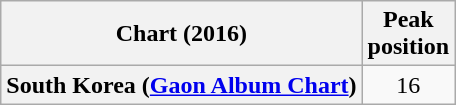<table class="wikitable sortable plainrowheaders">
<tr>
<th>Chart (2016)</th>
<th>Peak<br>position</th>
</tr>
<tr>
<th scope="row">South Korea (<a href='#'>Gaon Album Chart</a>)</th>
<td align="center">16</td>
</tr>
</table>
